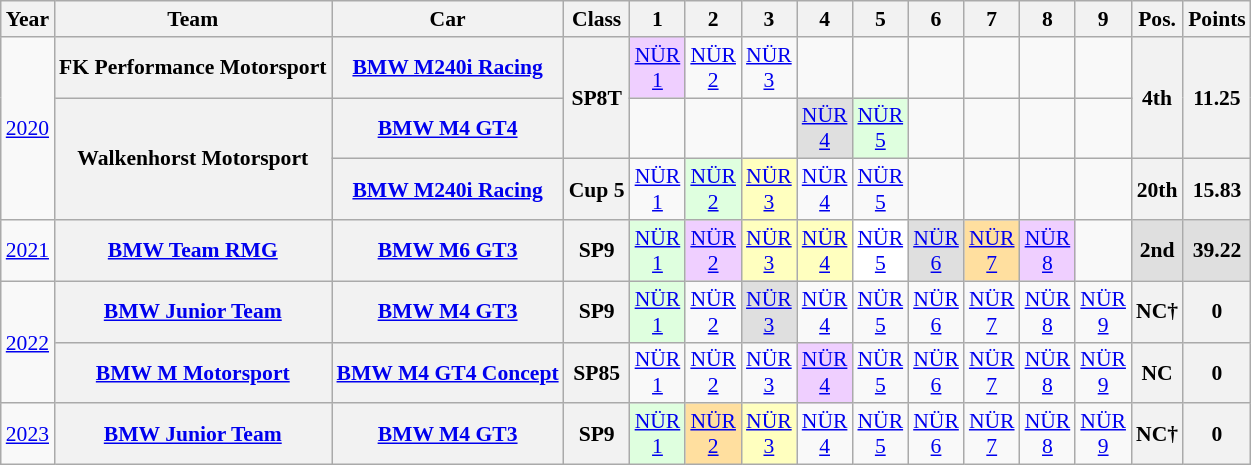<table class="wikitable" border="1" style="text-align:center; font-size:90%;">
<tr>
<th>Year</th>
<th>Team</th>
<th>Car</th>
<th>Class</th>
<th>1</th>
<th>2</th>
<th>3</th>
<th>4</th>
<th>5</th>
<th>6</th>
<th>7</th>
<th>8</th>
<th>9</th>
<th>Pos.</th>
<th>Points</th>
</tr>
<tr>
<td rowspan="3"><a href='#'>2020</a></td>
<th>FK Performance Motorsport</th>
<th><a href='#'>BMW M240i Racing</a></th>
<th rowspan="2">SP8T</th>
<td style="background:#EFCFFF;"><a href='#'>NÜR<br>1</a><br></td>
<td><a href='#'>NÜR<br>2</a></td>
<td><a href='#'>NÜR<br>3</a></td>
<td></td>
<td></td>
<td></td>
<td></td>
<td></td>
<td></td>
<th rowspan="2">4th</th>
<th rowspan="2">11.25</th>
</tr>
<tr>
<th rowspan="2">Walkenhorst Motorsport</th>
<th><a href='#'>BMW M4 GT4</a></th>
<td></td>
<td></td>
<td></td>
<td style="background:#DFDFDF;"><a href='#'>NÜR<br>4</a><br></td>
<td style="background:#DFFFDF;"><a href='#'>NÜR<br>5</a><br></td>
<td></td>
<td></td>
<td></td>
<td></td>
</tr>
<tr>
<th><a href='#'>BMW M240i Racing</a></th>
<th>Cup 5</th>
<td><a href='#'>NÜR<br>1</a></td>
<td style="background:#DFFFDF;"><a href='#'>NÜR<br>2</a><br></td>
<td style="background:#FFFFBF;"><a href='#'>NÜR<br>3</a><br></td>
<td><a href='#'>NÜR<br>4</a></td>
<td><a href='#'>NÜR<br>5</a></td>
<td></td>
<td></td>
<td></td>
<td></td>
<th>20th</th>
<th>15.83</th>
</tr>
<tr>
<td><a href='#'>2021</a></td>
<th><a href='#'>BMW Team RMG</a></th>
<th><a href='#'>BMW M6 GT3</a></th>
<th>SP9</th>
<td style="background:#DFFFDF;"><a href='#'>NÜR<br>1</a><br></td>
<td style="background:#EFCFFF;"><a href='#'>NÜR<br>2</a><br></td>
<td style="background:#FFFFBF;"><a href='#'>NÜR<br>3</a><br></td>
<td style="background:#FFFFBF;"><a href='#'>NÜR<br>4</a><br></td>
<td style="background:#FFFFFF;"><a href='#'>NÜR<br>5</a><br></td>
<td style="background:#DFDFDF;"><a href='#'>NÜR<br>6</a><br></td>
<td style="background:#FFDF9F;"><a href='#'>NÜR<br>7</a><br></td>
<td style="background:#EFCFFF;"><a href='#'>NÜR<br>8</a><br></td>
<td></td>
<th style="background:#DFDFDF;">2nd</th>
<th style="background:#DFDFDF;">39.22</th>
</tr>
<tr>
<td rowspan="2"><a href='#'>2022</a></td>
<th><a href='#'>BMW Junior Team</a></th>
<th><a href='#'>BMW M4 GT3</a></th>
<th>SP9</th>
<td style="background:#DFFFDF;"><a href='#'>NÜR<br>1</a><br></td>
<td><a href='#'>NÜR<br>2</a></td>
<td style="background:#DFDFDF;"><a href='#'>NÜR<br>3</a><br></td>
<td><a href='#'>NÜR<br>4</a></td>
<td><a href='#'>NÜR<br>5</a></td>
<td><a href='#'>NÜR<br>6</a></td>
<td><a href='#'>NÜR<br>7</a></td>
<td><a href='#'>NÜR<br>8</a></td>
<td><a href='#'>NÜR<br>9</a></td>
<th>NC†</th>
<th>0</th>
</tr>
<tr>
<th><a href='#'>BMW M Motorsport</a></th>
<th><a href='#'>BMW M4 GT4 Concept</a></th>
<th>SP85</th>
<td><a href='#'>NÜR<br>1</a></td>
<td><a href='#'>NÜR<br>2</a></td>
<td><a href='#'>NÜR<br>3</a></td>
<td style="background:#EFCFFF;"><a href='#'>NÜR<br>4</a><br></td>
<td><a href='#'>NÜR<br>5</a></td>
<td><a href='#'>NÜR<br>6</a></td>
<td><a href='#'>NÜR<br>7</a></td>
<td><a href='#'>NÜR<br>8</a></td>
<td><a href='#'>NÜR<br>9</a></td>
<th>NC</th>
<th>0</th>
</tr>
<tr>
<td><a href='#'>2023</a></td>
<th><a href='#'>BMW Junior Team</a></th>
<th><a href='#'>BMW M4 GT3</a></th>
<th>SP9</th>
<td style="background:#DFFFDF;"><a href='#'>NÜR<br>1</a><br></td>
<td style="background:#FFDF9F;"><a href='#'>NÜR<br>2</a><br></td>
<td style="background:#FFFFBF;"><a href='#'>NÜR<br>3</a><br></td>
<td><a href='#'>NÜR<br>4</a></td>
<td><a href='#'>NÜR<br>5</a></td>
<td><a href='#'>NÜR<br>6</a></td>
<td><a href='#'>NÜR<br>7</a></td>
<td><a href='#'>NÜR<br>8</a></td>
<td><a href='#'>NÜR<br>9</a></td>
<th>NC†</th>
<th>0</th>
</tr>
</table>
